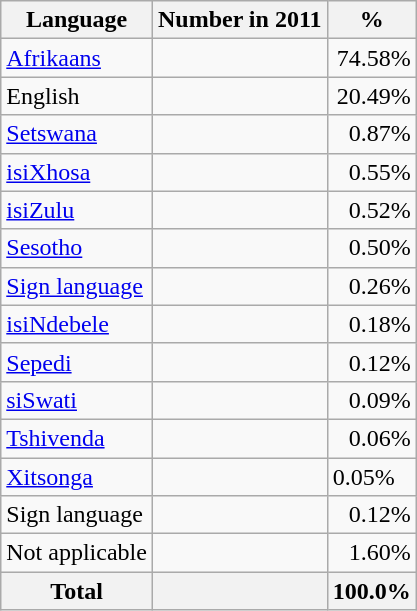<table class="wikitable sortable">
<tr>
<th>Language</th>
<th>Number in 2011</th>
<th>%</th>
</tr>
<tr>
<td><a href='#'>Afrikaans</a></td>
<td align=right></td>
<td align=right>74.58%</td>
</tr>
<tr>
<td>English</td>
<td align=right></td>
<td align=right>20.49%</td>
</tr>
<tr>
<td><a href='#'>Setswana</a></td>
<td align=right></td>
<td align=right>0.87%</td>
</tr>
<tr>
<td><a href='#'>isiXhosa</a></td>
<td align=right></td>
<td align=right>0.55%</td>
</tr>
<tr>
<td><a href='#'>isiZulu</a></td>
<td align=right></td>
<td align=right>0.52%</td>
</tr>
<tr>
<td><a href='#'>Sesotho</a></td>
<td align=right></td>
<td align=right>0.50%</td>
</tr>
<tr>
<td><a href='#'>Sign language</a></td>
<td align=right></td>
<td align=right>0.26%</td>
</tr>
<tr>
<td><a href='#'>isiNdebele</a></td>
<td align=right></td>
<td align=right>0.18%</td>
</tr>
<tr>
<td><a href='#'>Sepedi</a></td>
<td align=right></td>
<td align=right>0.12%</td>
</tr>
<tr>
<td><a href='#'>siSwati</a></td>
<td align=right></td>
<td align=right>0.09%</td>
</tr>
<tr>
<td><a href='#'>Tshivenda</a></td>
<td align=right></td>
<td align=right>0.06%</td>
</tr>
<tr>
<td><a href='#'>Xitsonga</a></td>
<td align=right></td>
<td>0.05%</td>
</tr>
<tr>
<td>Sign language</td>
<td align=right></td>
<td align=right>0.12%</td>
</tr>
<tr>
<td>Not applicable</td>
<td align=right></td>
<td align=right>1.60%</td>
</tr>
<tr>
<th><strong>Total</strong></th>
<th align=right></th>
<th align=right><strong>100.0%</strong></th>
</tr>
</table>
